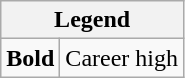<table class="wikitable mw-collapsible mw-collapsed">
<tr>
<th colspan="2">Legend</th>
</tr>
<tr>
<td><strong>Bold</strong></td>
<td>Career high</td>
</tr>
</table>
